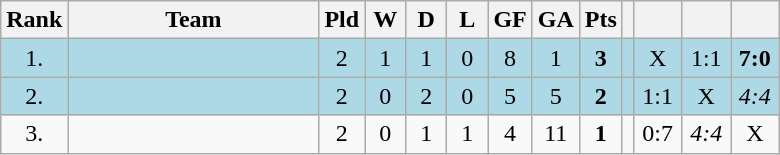<table class="wikitable">
<tr>
<th bgcolor="#efefef">Rank</th>
<th bgcolor="#efefef" width="160">Team</th>
<th bgcolor="#efefef" width="20">Pld</th>
<th bgcolor="#efefef" width="20">W</th>
<th bgcolor="#efefef" width="20">D</th>
<th bgcolor="#efefef" width="20">L</th>
<th bgcolor="#efefef" width="20">GF</th>
<th bgcolor="#efefef" width="20">GA</th>
<th bgcolor="#efefef" width="20">Pts</th>
<th bgcolor="#efefef"></th>
<th bgcolor="#efefef" width="25"></th>
<th bgcolor="#efefef" width="25"></th>
<th bgcolor="#efefef" width="25"></th>
</tr>
<tr align=center bgcolor=lightblue>
<td>1.</td>
<td align=left></td>
<td>2</td>
<td>1</td>
<td>1</td>
<td>0</td>
<td>8</td>
<td>1</td>
<td><strong>3</strong></td>
<td></td>
<td>X</td>
<td>1:1</td>
<td><strong>7:0</strong></td>
</tr>
<tr align=center bgcolor=lightblue>
<td>2.</td>
<td align=left></td>
<td>2</td>
<td>0</td>
<td>2</td>
<td>0</td>
<td>5</td>
<td>5</td>
<td><strong>2</strong></td>
<td></td>
<td>1:1</td>
<td>X</td>
<td><em>4:4</em></td>
</tr>
<tr align=center>
<td>3.</td>
<td align=left></td>
<td>2</td>
<td>0</td>
<td>1</td>
<td>1</td>
<td>4</td>
<td>11</td>
<td><strong>1</strong></td>
<td></td>
<td>0:7</td>
<td><em>4:4</em></td>
<td>X</td>
</tr>
</table>
